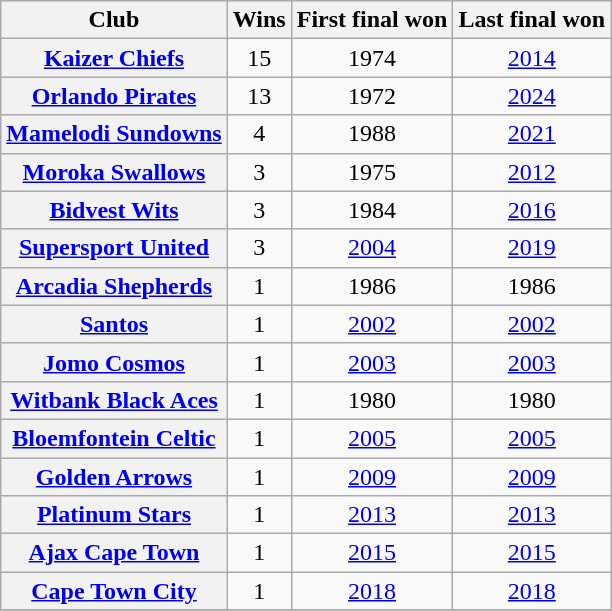<table class="wikitable sortable plainrowheaders" style="text-align: center;">
<tr>
<th scope="col">Club</th>
<th scope="col">Wins</th>
<th scope="col">First final won</th>
<th scope="col">Last final won</th>
</tr>
<tr>
<th scope="row"><a href='#'>Kaizer Chiefs</a></th>
<td>15</td>
<td>1974</td>
<td><a href='#'>2014</a></td>
</tr>
<tr>
<th scope="row"><a href='#'>Orlando Pirates</a></th>
<td>13</td>
<td>1972</td>
<td><a href='#'>2024</a></td>
</tr>
<tr>
<th scope="row"><a href='#'>Mamelodi Sundowns</a></th>
<td>4</td>
<td>1988</td>
<td><a href='#'>2021</a></td>
</tr>
<tr>
<th scope="row"><a href='#'>Moroka Swallows</a></th>
<td>3</td>
<td>1975</td>
<td><a href='#'>2012</a></td>
</tr>
<tr>
<th scope="row"><a href='#'>Bidvest Wits</a></th>
<td>3</td>
<td>1984</td>
<td><a href='#'>2016</a></td>
</tr>
<tr>
<th scope="row"><a href='#'>Supersport United</a></th>
<td>3</td>
<td><a href='#'>2004</a></td>
<td><a href='#'>2019</a></td>
</tr>
<tr>
<th scope="row"><a href='#'>Arcadia Shepherds</a></th>
<td>1</td>
<td>1986</td>
<td>1986</td>
</tr>
<tr>
<th scope="row"><a href='#'>Santos</a></th>
<td>1</td>
<td><a href='#'>2002</a></td>
<td><a href='#'>2002</a></td>
</tr>
<tr>
<th scope="row"><a href='#'>Jomo Cosmos</a></th>
<td>1</td>
<td><a href='#'>2003</a></td>
<td><a href='#'>2003</a></td>
</tr>
<tr>
<th scope="row"><a href='#'>Witbank Black Aces</a></th>
<td>1</td>
<td>1980</td>
<td>1980</td>
</tr>
<tr>
<th scope="row"><a href='#'>Bloemfontein Celtic</a></th>
<td>1</td>
<td><a href='#'>2005</a></td>
<td><a href='#'>2005</a></td>
</tr>
<tr>
<th scope="row"><a href='#'>Golden Arrows</a></th>
<td>1</td>
<td><a href='#'>2009</a></td>
<td><a href='#'>2009</a></td>
</tr>
<tr>
<th scope="row"><a href='#'>Platinum Stars</a></th>
<td>1</td>
<td><a href='#'>2013</a></td>
<td><a href='#'>2013</a></td>
</tr>
<tr>
<th scope="row"><a href='#'>Ajax Cape Town</a></th>
<td>1</td>
<td><a href='#'>2015</a></td>
<td><a href='#'>2015</a></td>
</tr>
<tr>
<th scope="row"><a href='#'>Cape Town City</a></th>
<td>1</td>
<td><a href='#'>2018</a></td>
<td><a href='#'>2018</a></td>
</tr>
<tr>
</tr>
</table>
